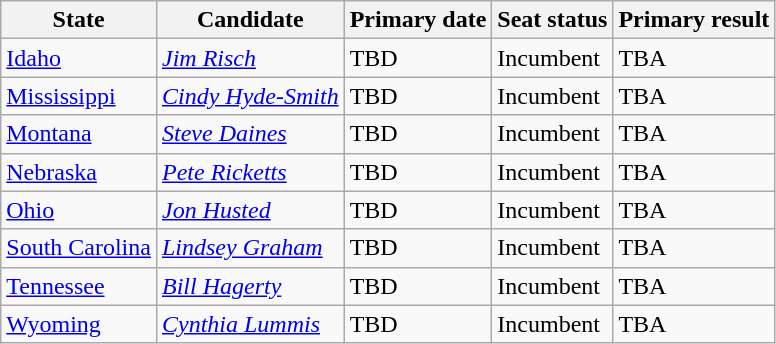<table class="wikitable sortable">
<tr>
<th bgcolor="teal">State</th>
<th bgcolor="teal">Candidate</th>
<th bgcolor="teal">Primary date</th>
<th>Seat status</th>
<th>Primary result</th>
</tr>
<tr>
<td> <a href='#'>Idaho</a></td>
<td><em><a href='#'>Jim Risch</a></em></td>
<td>TBD</td>
<td>Incumbent</td>
<td>TBA</td>
</tr>
<tr>
<td> <a href='#'>Mississippi</a></td>
<td><em><a href='#'>Cindy Hyde-Smith</a></em></td>
<td>TBD</td>
<td>Incumbent</td>
<td>TBA</td>
</tr>
<tr>
<td> <a href='#'>Montana</a></td>
<td><em><a href='#'>Steve Daines</a></em></td>
<td>TBD</td>
<td>Incumbent</td>
<td>TBA</td>
</tr>
<tr>
<td> <a href='#'>Nebraska</a></td>
<td><em><a href='#'>Pete Ricketts</a></em></td>
<td>TBD</td>
<td>Incumbent</td>
<td>TBA</td>
</tr>
<tr>
<td> <a href='#'>Ohio</a></td>
<td><em><a href='#'>Jon Husted</a></em></td>
<td>TBD</td>
<td>Incumbent</td>
<td>TBA</td>
</tr>
<tr>
<td> <a href='#'>South Carolina</a></td>
<td><em><a href='#'>Lindsey Graham</a></em></td>
<td>TBD</td>
<td>Incumbent</td>
<td>TBA</td>
</tr>
<tr>
<td> <a href='#'>Tennessee</a></td>
<td><em><a href='#'>Bill Hagerty</a></em></td>
<td>TBD</td>
<td>Incumbent</td>
<td>TBA</td>
</tr>
<tr>
<td> <a href='#'>Wyoming</a></td>
<td><em><a href='#'>Cynthia Lummis</a></em></td>
<td>TBD</td>
<td>Incumbent</td>
<td>TBA</td>
</tr>
</table>
